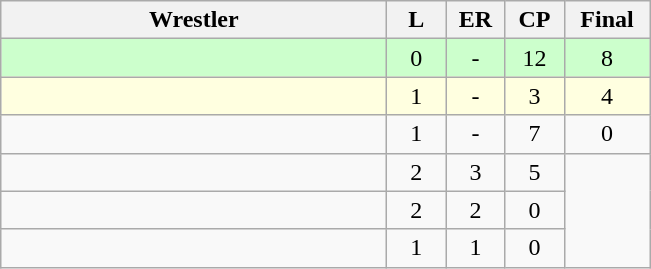<table class="wikitable" style="text-align: center;" |>
<tr>
<th width="250">Wrestler</th>
<th width="32">L</th>
<th width="32">ER</th>
<th width="32">CP</th>
<th width="50">Final</th>
</tr>
<tr bgcolor="ccffcc">
<td style="text-align:left;"></td>
<td>0</td>
<td>-</td>
<td>12</td>
<td>8</td>
</tr>
<tr bgcolor="lightyellow">
<td style="text-align:left;"></td>
<td>1</td>
<td>-</td>
<td>3</td>
<td>4</td>
</tr>
<tr>
<td style="text-align:left;"></td>
<td>1</td>
<td>-</td>
<td>7</td>
<td>0</td>
</tr>
<tr>
<td style="text-align:left;"></td>
<td>2</td>
<td>3</td>
<td>5</td>
</tr>
<tr>
<td style="text-align:left;"></td>
<td>2</td>
<td>2</td>
<td>0</td>
</tr>
<tr>
<td style="text-align:left;"></td>
<td>1</td>
<td>1</td>
<td>0</td>
</tr>
</table>
